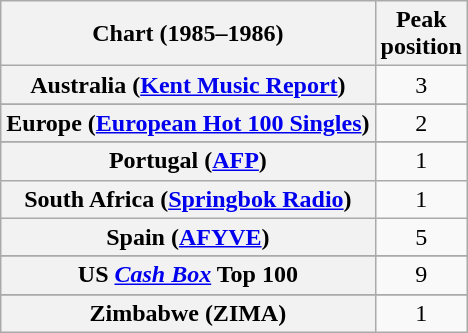<table class="wikitable sortable plainrowheaders" style="text-align:center">
<tr>
<th scope="col">Chart (1985–1986)</th>
<th scope="col">Peak<br>position</th>
</tr>
<tr>
<th scope="row">Australia (<a href='#'>Kent Music Report</a>)</th>
<td>3</td>
</tr>
<tr>
</tr>
<tr>
</tr>
<tr>
</tr>
<tr>
</tr>
<tr>
<th scope="row">Europe (<a href='#'>European Hot 100 Singles</a>)</th>
<td>2</td>
</tr>
<tr>
</tr>
<tr>
</tr>
<tr>
</tr>
<tr>
</tr>
<tr>
</tr>
<tr>
</tr>
<tr>
<th scope="row">Portugal (<a href='#'>AFP</a>)</th>
<td>1</td>
</tr>
<tr>
<th scope="row">South Africa (<a href='#'>Springbok Radio</a>)</th>
<td>1</td>
</tr>
<tr>
<th scope="row">Spain (<a href='#'>AFYVE</a>)</th>
<td>5</td>
</tr>
<tr>
</tr>
<tr>
</tr>
<tr>
</tr>
<tr>
</tr>
<tr>
</tr>
<tr>
<th scope="row">US <em><a href='#'>Cash Box</a></em> Top 100</th>
<td>9</td>
</tr>
<tr>
</tr>
<tr>
<th scope="row">Zimbabwe (ZIMA)</th>
<td>1</td>
</tr>
</table>
